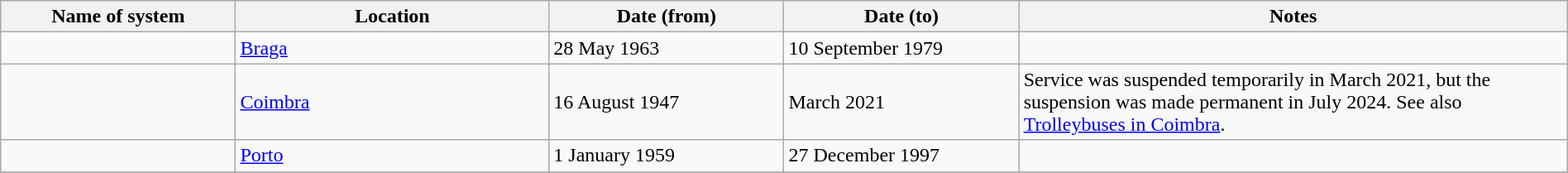<table class="wikitable" width=100%>
<tr>
<th width=15%>Name of system</th>
<th width=20%>Location</th>
<th width=15%>Date (from)</th>
<th width=15%>Date (to)</th>
<th width=35%>Notes</th>
</tr>
<tr>
<td> </td>
<td><a href='#'>Braga</a></td>
<td>28 May 1963</td>
<td>10 September 1979</td>
<td> </td>
</tr>
<tr>
<td> </td>
<td><a href='#'>Coimbra</a></td>
<td>16 August 1947</td>
<td>March 2021</td>
<td>Service was suspended temporarily in March 2021, but the suspension was made permanent in July 2024. See also <a href='#'>Trolleybuses in Coimbra</a>.</td>
</tr>
<tr>
<td> </td>
<td><a href='#'>Porto</a></td>
<td>1 January 1959</td>
<td>27 December 1997</td>
<td> </td>
</tr>
<tr>
</tr>
</table>
